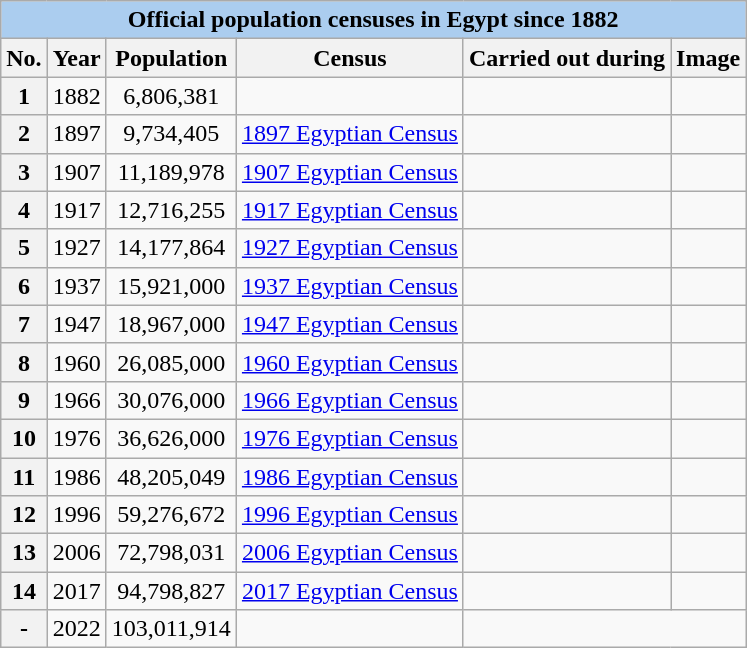<table class="wikitable">
<tr>
<th colspan= "7" style="text-align:center; background:#abcdef;">Official population censuses in Egypt since 1882</th>
</tr>
<tr>
<th>No.</th>
<th>Year</th>
<th>Population</th>
<th>Census</th>
<th>Carried out during</th>
<th>Image</th>
</tr>
<tr align="center">
<th>1</th>
<td>1882</td>
<td align="center">6,806,381</td>
<td align="center"></td>
<td align="left"></td>
<td align="center"></td>
</tr>
<tr align="center">
<th>2</th>
<td>1897</td>
<td align="center">9,734,405</td>
<td align="center"><a href='#'>1897 Egyptian Census</a></td>
<td align="left"></td>
<td align="center"></td>
</tr>
<tr align="center">
<th>3</th>
<td>1907</td>
<td align="center">11,189,978</td>
<td align="center"><a href='#'>1907 Egyptian Census</a></td>
<td align="left"></td>
<td align="center"></td>
</tr>
<tr align="center">
<th>4</th>
<td>1917</td>
<td align="center">12,716,255</td>
<td align="center"><a href='#'>1917 Egyptian Census</a></td>
<td align="left"></td>
<td align="center"></td>
</tr>
<tr align="center">
<th>5</th>
<td>1927</td>
<td align="center">14,177,864</td>
<td align="center"><a href='#'>1927 Egyptian Census</a></td>
<td align="left"></td>
<td align="center"></td>
</tr>
<tr align="center">
<th>6</th>
<td>1937</td>
<td align="center">15,921,000</td>
<td align="center"><a href='#'>1937 Egyptian Census</a></td>
<td align="left"></td>
<td align="center"></td>
</tr>
<tr align="center">
<th>7</th>
<td>1947</td>
<td align="center">18,967,000</td>
<td align="center"><a href='#'>1947 Egyptian Census</a></td>
<td align="left"></td>
<td align="center"></td>
</tr>
<tr align="center">
<th>8</th>
<td>1960</td>
<td align="center">26,085,000</td>
<td align="center"><a href='#'>1960 Egyptian Census</a></td>
<td align="left"></td>
<td align="center"></td>
</tr>
<tr align="center">
<th>9</th>
<td>1966</td>
<td align="center">30,076,000</td>
<td align="center"><a href='#'>1966 Egyptian Census</a></td>
<td align="left"></td>
<td align="center"></td>
</tr>
<tr align="center">
<th>10</th>
<td>1976</td>
<td align="center">36,626,000</td>
<td align="center"><a href='#'>1976 Egyptian Census</a></td>
<td align="left"></td>
<td align="center"></td>
</tr>
<tr align="center">
<th>11</th>
<td>1986</td>
<td align="center">48,205,049</td>
<td align="center"><a href='#'>1986 Egyptian Census</a></td>
<td align="left"></td>
<td align="center"></td>
</tr>
<tr align="center">
<th>12</th>
<td>1996</td>
<td align="center">59,276,672</td>
<td align="center"><a href='#'>1996 Egyptian Census</a></td>
<td align="left"></td>
<td align="center"></td>
</tr>
<tr align="center">
<th>13</th>
<td>2006</td>
<td align="center">72,798,031</td>
<td align="center"><a href='#'>2006 Egyptian Census</a></td>
<td align="left"></td>
<td align="center"></td>
</tr>
<tr align="center">
<th>14</th>
<td>2017</td>
<td align="center">94,798,827</td>
<td align="center"><a href='#'>2017 Egyptian Census</a></td>
<td align="left"></td>
<td align="center"></td>
</tr>
<tr align="center">
<th>-</th>
<td>2022</td>
<td align="center">103,011,914</td>
<td align="center"></td>
</tr>
</table>
